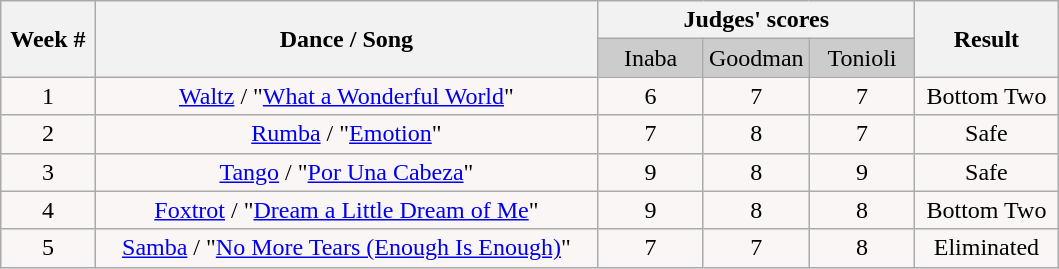<table class="wikitable collapsible collapsed">
<tr style="text-align:Center;">
<th rowspan="2">Week #</th>
<th rowspan="2">Dance / Song</th>
<th colspan="3">Judges' scores</th>
<th rowspan="2">Result</th>
</tr>
<tr style="text-align:center; background:#ccc;">
<td style="width:10%; ">Inaba</td>
<td style="width:10%; ">Goodman</td>
<td style="width:10%; ">Tonioli</td>
</tr>
<tr style="text-align: center; background:#faf6f6;">
<td>1</td>
<td><a href='#'>Waltz</a> / "<a href='#'>What a Wonderful World</a>"</td>
<td>6</td>
<td>7</td>
<td>7</td>
<td>Bottom Two</td>
</tr>
<tr style="text-align: center; background:#faf6f6;">
<td>2</td>
<td><a href='#'>Rumba</a> / "<a href='#'>Emotion</a>"</td>
<td>7</td>
<td>8</td>
<td>7</td>
<td>Safe</td>
</tr>
<tr style="text-align: center; background:#faf6f6;">
<td>3</td>
<td><a href='#'>Tango</a> / "<a href='#'>Por Una Cabeza</a>"</td>
<td>9</td>
<td>8</td>
<td>9</td>
<td>Safe</td>
</tr>
<tr style="text-align: center; background:#faf6f6;">
<td>4</td>
<td><a href='#'>Foxtrot</a> / "<a href='#'>Dream a Little Dream of Me</a>"</td>
<td>9</td>
<td>8</td>
<td>8</td>
<td>Bottom Two</td>
</tr>
<tr style="text-align: center; background:#faf6f6;">
<td>5</td>
<td><a href='#'>Samba</a> / "<a href='#'>No More Tears (Enough Is Enough)</a>"</td>
<td>7</td>
<td>7</td>
<td>8</td>
<td>Eliminated</td>
</tr>
</table>
